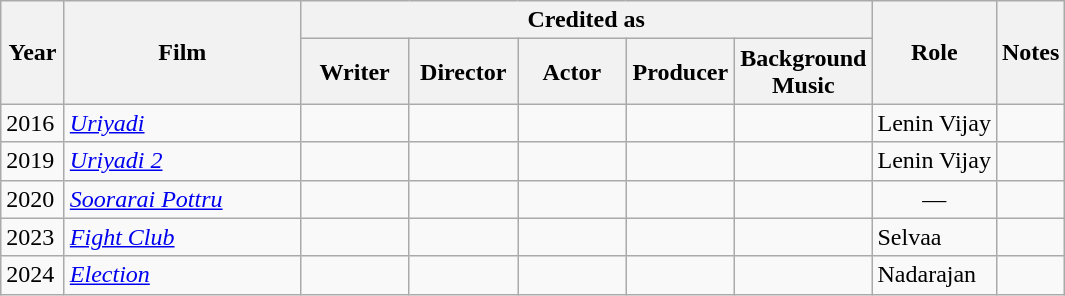<table class="wikitable sortable">
<tr>
<th rowspan="2" style="width:35px;">Year</th>
<th rowspan="2" style="width:150px;">Film</th>
<th colspan="5" style="width:195px;">Credited as</th>
<th rowspan="2" class="unsortable">Role</th>
<th rowspan="2" class="unsortable">Notes</th>
</tr>
<tr>
<th style="width:65px;">Writer</th>
<th Width=65>Director</th>
<th width=65>Actor</th>
<th width=65>Producer</th>
<th width=65>Background Music</th>
</tr>
<tr>
<td>2016</td>
<td><em><a href='#'>Uriyadi</a></em></td>
<td style="text-align:center;"></td>
<td style="text-align:center;"></td>
<td style="text-align:center;"></td>
<td style="text-align:center;"></td>
<td style="text-align:center;"></td>
<td>Lenin Vijay</td>
<td></td>
</tr>
<tr>
<td>2019</td>
<td><em><a href='#'>Uriyadi 2</a></em></td>
<td style="text-align:center;"></td>
<td style="text-align:center;"></td>
<td style="text-align:center;"></td>
<td style="text-align:center;"></td>
<td style="text-align:center;"></td>
<td>Lenin Vijay</td>
<td></td>
</tr>
<tr>
<td>2020</td>
<td><em><a href='#'>Soorarai Pottru</a></em></td>
<td></td>
<td style="text-align:center;"></td>
<td style="text-align:center;"></td>
<td style="text-align:center;"></td>
<td style="text-align:center;"></td>
<td style="text-align:center;">—</td>
<td></td>
</tr>
<tr>
<td>2023</td>
<td><em><a href='#'>Fight Club</a></em></td>
<td></td>
<td style="text-align:center;"></td>
<td style="text-align:center;"></td>
<td></td>
<td style="text-align:center;"></td>
<td>Selvaa</td>
<td></td>
</tr>
<tr>
<td>2024</td>
<td><em><a href='#'>Election</a></em></td>
<td></td>
<td style="text-align:center;"></td>
<td style="text-align:center;"></td>
<td></td>
<td style="text-align:center;"></td>
<td>Nadarajan</td>
<td></td>
</tr>
</table>
